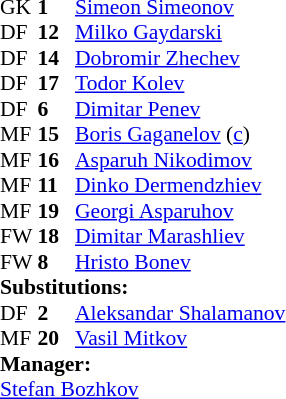<table style="font-size: 90%" cellspacing="0" cellpadding="0">
<tr>
<th width="25"></th>
<th width="25"></th>
</tr>
<tr>
<td>GK</td>
<td><strong>1</strong></td>
<td><a href='#'>Simeon Simeonov</a></td>
</tr>
<tr>
<td>DF</td>
<td><strong>12</strong></td>
<td><a href='#'>Milko Gaydarski</a></td>
</tr>
<tr>
<td>DF</td>
<td><strong>14</strong></td>
<td><a href='#'>Dobromir Zhechev</a></td>
</tr>
<tr>
<td>DF</td>
<td><strong>17</strong></td>
<td><a href='#'>Todor Kolev</a></td>
</tr>
<tr>
<td>DF</td>
<td><strong>6</strong></td>
<td><a href='#'>Dimitar Penev</a></td>
</tr>
<tr>
<td>MF</td>
<td><strong>15</strong></td>
<td><a href='#'>Boris Gaganelov</a> (<a href='#'>c</a>)</td>
<td></td>
<td></td>
</tr>
<tr>
<td>MF</td>
<td><strong>16</strong></td>
<td><a href='#'>Asparuh Nikodimov</a></td>
</tr>
<tr>
<td>MF</td>
<td><strong>11</strong></td>
<td><a href='#'>Dinko Dermendzhiev</a></td>
<td></td>
<td></td>
</tr>
<tr>
<td>MF</td>
<td><strong>19</strong></td>
<td><a href='#'>Georgi Asparuhov</a></td>
</tr>
<tr>
<td>FW</td>
<td><strong>18</strong></td>
<td><a href='#'>Dimitar Marashliev</a></td>
</tr>
<tr>
<td>FW</td>
<td><strong>8</strong></td>
<td><a href='#'>Hristo Bonev</a></td>
</tr>
<tr>
<td colspan=3><strong>Substitutions:</strong></td>
</tr>
<tr>
<td>DF</td>
<td><strong>2</strong></td>
<td><a href='#'>Aleksandar Shalamanov</a></td>
<td></td>
<td></td>
</tr>
<tr>
<td>MF</td>
<td><strong>20</strong></td>
<td><a href='#'>Vasil Mitkov</a></td>
<td></td>
<td></td>
</tr>
<tr>
<td colspan=3><strong>Manager:</strong></td>
</tr>
<tr>
<td colspan="4"><a href='#'>Stefan Bozhkov</a></td>
</tr>
</table>
